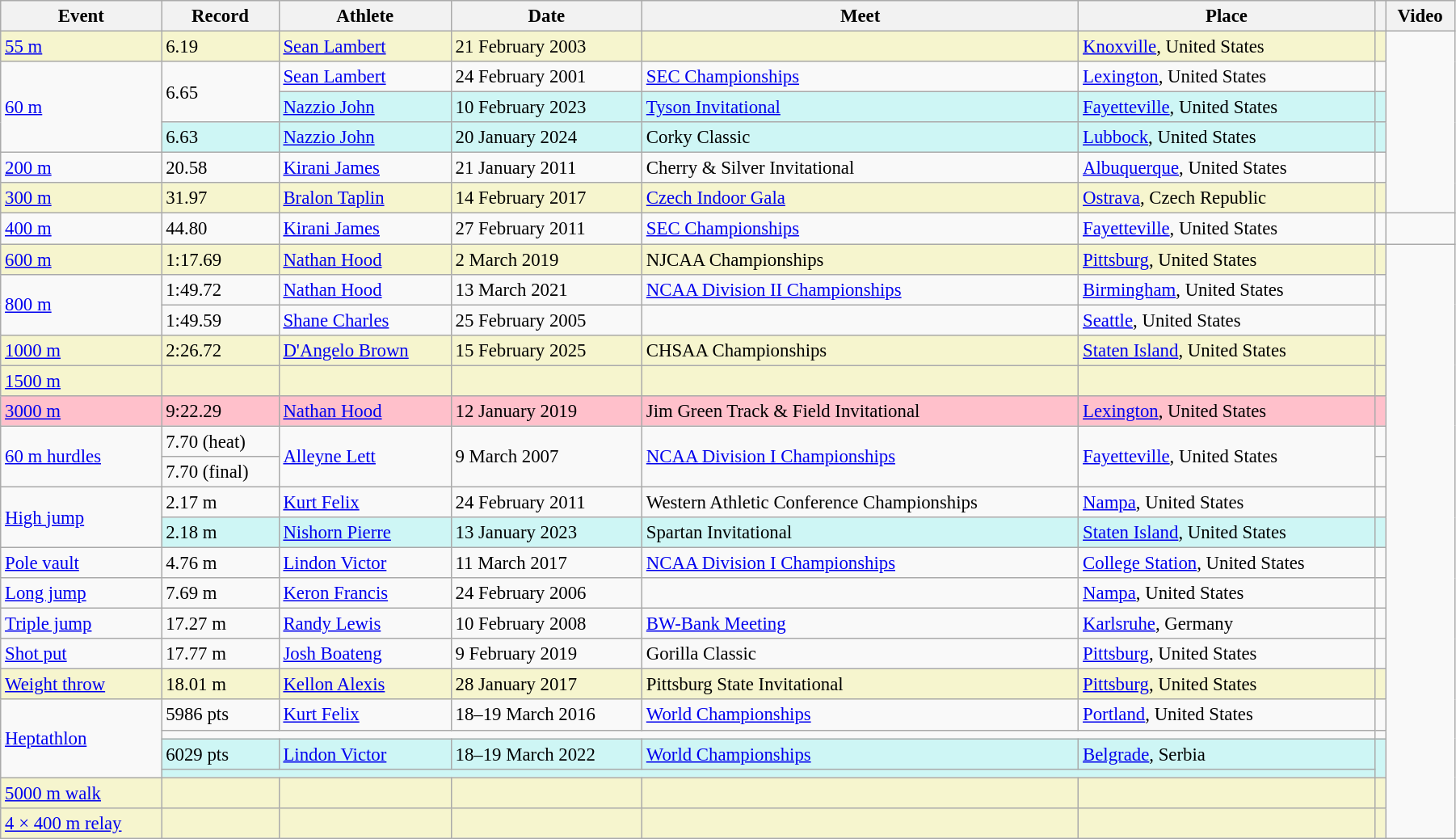<table class="wikitable" style="font-size:95%; width: 95%;">
<tr>
<th>Event</th>
<th>Record</th>
<th>Athlete</th>
<th>Date</th>
<th>Meet</th>
<th>Place</th>
<th></th>
<th>Video</th>
</tr>
<tr style="background:#f6F5CE;">
<td><a href='#'>55 m</a></td>
<td>6.19</td>
<td><a href='#'>Sean Lambert</a></td>
<td>21 February 2003</td>
<td></td>
<td><a href='#'>Knoxville</a>, United States</td>
<td></td>
</tr>
<tr>
<td rowspan=3><a href='#'>60 m</a></td>
<td rowspan=2>6.65</td>
<td><a href='#'>Sean Lambert</a></td>
<td>24 February 2001</td>
<td><a href='#'>SEC Championships</a></td>
<td><a href='#'>Lexington</a>, United States</td>
<td></td>
</tr>
<tr style="background:#cef6f5;">
<td><a href='#'>Nazzio John</a></td>
<td>10 February 2023</td>
<td><a href='#'>Tyson Invitational</a></td>
<td><a href='#'>Fayetteville</a>, United States</td>
<td></td>
</tr>
<tr style="background:#cef6f5;">
<td>6.63</td>
<td><a href='#'>Nazzio John</a></td>
<td>20 January 2024</td>
<td>Corky Classic</td>
<td><a href='#'>Lubbock</a>, United States</td>
<td></td>
</tr>
<tr>
<td><a href='#'>200 m</a></td>
<td>20.58 </td>
<td><a href='#'>Kirani James</a></td>
<td>21 January 2011</td>
<td>Cherry & Silver Invitational</td>
<td><a href='#'>Albuquerque</a>, United States</td>
<td></td>
</tr>
<tr style="background:#f6F5CE;">
<td><a href='#'>300 m</a></td>
<td>31.97</td>
<td><a href='#'>Bralon Taplin</a></td>
<td>14 February 2017</td>
<td><a href='#'>Czech Indoor Gala</a></td>
<td><a href='#'>Ostrava</a>, Czech Republic</td>
<td></td>
</tr>
<tr>
<td><a href='#'>400 m</a></td>
<td>44.80 </td>
<td><a href='#'>Kirani James</a></td>
<td>27 February 2011</td>
<td><a href='#'>SEC Championships</a></td>
<td><a href='#'>Fayetteville</a>, United States</td>
<td></td>
<td></td>
</tr>
<tr style="background:#f6F5CE;">
<td><a href='#'>600 m</a></td>
<td>1:17.69 </td>
<td><a href='#'>Nathan Hood</a></td>
<td>2 March 2019</td>
<td>NJCAA Championships</td>
<td><a href='#'>Pittsburg</a>, United States</td>
<td></td>
</tr>
<tr>
<td rowspan=2><a href='#'>800 m</a></td>
<td>1:49.72</td>
<td><a href='#'>Nathan Hood</a></td>
<td>13 March 2021</td>
<td><a href='#'>NCAA Division II Championships</a></td>
<td><a href='#'>Birmingham</a>, United States</td>
<td></td>
</tr>
<tr>
<td>1:49.59 </td>
<td><a href='#'>Shane Charles</a></td>
<td>25 February 2005</td>
<td></td>
<td><a href='#'>Seattle</a>, United States</td>
<td></td>
</tr>
<tr style="background:#f6F5CE;">
<td><a href='#'>1000 m</a></td>
<td>2:26.72</td>
<td><a href='#'>D'Angelo Brown</a></td>
<td>15 February 2025</td>
<td>CHSAA Championships</td>
<td><a href='#'>Staten Island</a>, United States</td>
<td></td>
</tr>
<tr style="background:#f6F5CE;">
<td><a href='#'>1500 m</a></td>
<td></td>
<td></td>
<td></td>
<td></td>
<td></td>
<td></td>
</tr>
<tr style="background:pink">
<td><a href='#'>3000 m</a></td>
<td>9:22.29</td>
<td><a href='#'>Nathan Hood</a></td>
<td>12 January 2019</td>
<td>Jim Green Track & Field Invitational</td>
<td><a href='#'>Lexington</a>, United States</td>
<td></td>
</tr>
<tr>
<td rowspan=2><a href='#'>60 m hurdles</a></td>
<td>7.70 (heat)</td>
<td rowspan=2><a href='#'>Alleyne Lett</a></td>
<td rowspan=2>9 March 2007</td>
<td rowspan=2><a href='#'>NCAA Division I Championships</a></td>
<td rowspan=2><a href='#'>Fayetteville</a>, United States</td>
<td></td>
</tr>
<tr>
<td>7.70 (final)</td>
<td></td>
</tr>
<tr>
<td rowspan=2><a href='#'>High jump</a></td>
<td>2.17 m</td>
<td><a href='#'>Kurt Felix</a></td>
<td>24 February 2011</td>
<td>Western Athletic Conference Championships</td>
<td><a href='#'>Nampa</a>, United States</td>
<td></td>
</tr>
<tr bgcolor=#CEF6F5>
<td>2.18 m</td>
<td><a href='#'>Nishorn Pierre</a></td>
<td>13 January 2023</td>
<td>Spartan Invitational</td>
<td><a href='#'>Staten Island</a>, United States</td>
<td></td>
</tr>
<tr>
<td><a href='#'>Pole vault</a></td>
<td>4.76 m</td>
<td><a href='#'>Lindon Victor</a></td>
<td>11 March 2017</td>
<td><a href='#'>NCAA Division I Championships</a></td>
<td><a href='#'>College Station</a>, United States</td>
<td></td>
</tr>
<tr>
<td><a href='#'>Long jump</a></td>
<td>7.69 m</td>
<td><a href='#'>Keron Francis</a></td>
<td>24 February 2006</td>
<td></td>
<td><a href='#'>Nampa</a>, United States</td>
<td></td>
</tr>
<tr>
<td><a href='#'>Triple jump</a></td>
<td>17.27 m</td>
<td><a href='#'>Randy Lewis</a></td>
<td>10 February 2008</td>
<td><a href='#'>BW-Bank Meeting</a></td>
<td><a href='#'>Karlsruhe</a>, Germany</td>
<td></td>
</tr>
<tr>
<td><a href='#'>Shot put</a></td>
<td>17.77 m</td>
<td><a href='#'>Josh Boateng</a></td>
<td>9 February 2019</td>
<td>Gorilla Classic</td>
<td><a href='#'>Pittsburg</a>, United States</td>
<td></td>
</tr>
<tr style="background:#f6F5CE;">
<td><a href='#'>Weight throw</a></td>
<td>18.01 m</td>
<td><a href='#'>Kellon Alexis</a></td>
<td>28 January 2017</td>
<td>Pittsburg State Invitational</td>
<td><a href='#'>Pittsburg</a>, United States</td>
<td></td>
</tr>
<tr>
<td rowspan=4><a href='#'>Heptathlon</a></td>
<td>5986 pts</td>
<td><a href='#'>Kurt Felix</a></td>
<td>18–19 March 2016</td>
<td><a href='#'>World Championships</a></td>
<td><a href='#'>Portland</a>, United States</td>
<td></td>
</tr>
<tr>
<td colspan=5></td>
<td></td>
</tr>
<tr bgcolor=#CEF6F5>
<td>6029 pts</td>
<td><a href='#'>Lindon Victor</a></td>
<td>18–19 March 2022</td>
<td><a href='#'>World Championships</a></td>
<td><a href='#'>Belgrade</a>, Serbia</td>
<td rowspan=2></td>
</tr>
<tr bgcolor=#CEF6F5>
<td colspan=5></td>
</tr>
<tr style="background:#f6F5CE;">
<td><a href='#'>5000 m walk</a></td>
<td></td>
<td></td>
<td></td>
<td></td>
<td></td>
<td></td>
</tr>
<tr style="background:#f6F5CE;">
<td><a href='#'>4 × 400 m relay</a></td>
<td></td>
<td></td>
<td></td>
<td></td>
<td></td>
<td></td>
</tr>
</table>
